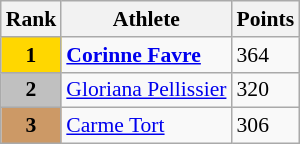<table class="wikitable" style="font-size:90%; text-align:left">
<tr>
<th>Rank</th>
<th>Athlete</th>
<th>Points</th>
</tr>
<tr>
<td style="background:gold; text-align:center"><strong>1</strong></td>
<td> <strong><a href='#'>Corinne Favre</a></strong></td>
<td>364</td>
</tr>
<tr>
<td style="background:silver; text-align:center"><strong>2</strong></td>
<td> <a href='#'>Gloriana Pellissier</a></td>
<td>320</td>
</tr>
<tr>
<td style="background:#cc9966; text-align:center"><strong>3</strong></td>
<td> <a href='#'>Carme Tort</a></td>
<td>306</td>
</tr>
</table>
